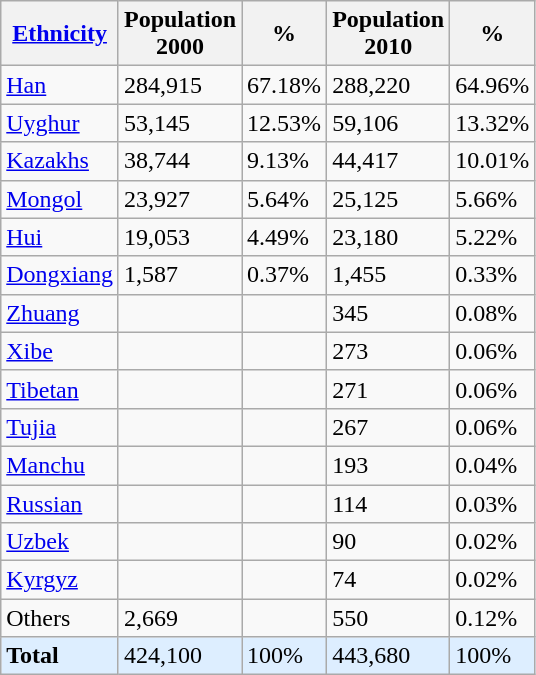<table class="wikitable">
<tr>
<th rowspan="1"><a href='#'>Ethnicity</a></th>
<th>Population<br>2000</th>
<th colspan="1">%</th>
<th>Population<br>2010</th>
<th colspan="1">%</th>
</tr>
<tr>
<td><a href='#'>Han</a></td>
<td>284,915</td>
<td>67.18%</td>
<td>288,220</td>
<td>64.96%</td>
</tr>
<tr>
<td><a href='#'>Uyghur</a></td>
<td>53,145</td>
<td>12.53%</td>
<td>59,106</td>
<td>13.32%</td>
</tr>
<tr>
<td><a href='#'>Kazakhs</a></td>
<td>38,744</td>
<td>9.13%</td>
<td>44,417</td>
<td>10.01%</td>
</tr>
<tr>
<td><a href='#'>Mongol</a></td>
<td>23,927</td>
<td>5.64%</td>
<td>25,125</td>
<td>5.66%</td>
</tr>
<tr>
<td><a href='#'>Hui</a></td>
<td>19,053</td>
<td>4.49%</td>
<td>23,180</td>
<td>5.22%</td>
</tr>
<tr>
<td><a href='#'>Dongxiang</a></td>
<td>1,587</td>
<td>0.37%</td>
<td>1,455</td>
<td>0.33%</td>
</tr>
<tr>
<td><a href='#'>Zhuang</a></td>
<td></td>
<td></td>
<td>345</td>
<td>0.08%</td>
</tr>
<tr>
<td><a href='#'>Xibe</a></td>
<td></td>
<td></td>
<td>273</td>
<td>0.06%</td>
</tr>
<tr>
<td><a href='#'>Tibetan</a></td>
<td></td>
<td></td>
<td>271</td>
<td>0.06%</td>
</tr>
<tr>
<td><a href='#'>Tujia</a></td>
<td></td>
<td></td>
<td>267</td>
<td>0.06%</td>
</tr>
<tr>
<td><a href='#'>Manchu</a></td>
<td></td>
<td></td>
<td>193</td>
<td>0.04%</td>
</tr>
<tr>
<td><a href='#'>Russian</a></td>
<td></td>
<td></td>
<td>114</td>
<td>0.03%</td>
</tr>
<tr>
<td><a href='#'>Uzbek</a></td>
<td></td>
<td></td>
<td>90</td>
<td>0.02%</td>
</tr>
<tr>
<td><a href='#'>Kyrgyz</a></td>
<td></td>
<td></td>
<td>74</td>
<td>0.02%</td>
</tr>
<tr>
<td>Others</td>
<td>2,669</td>
<td></td>
<td>550</td>
<td>0.12%</td>
</tr>
<tr style="background:#DEF">
<td><strong>Total</strong></td>
<td>424,100</td>
<td>100%</td>
<td>443,680</td>
<td>100%</td>
</tr>
</table>
